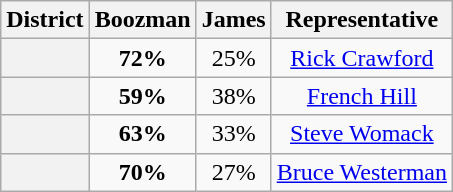<table class=wikitable>
<tr>
<th>District</th>
<th>Boozman</th>
<th>James</th>
<th>Representative</th>
</tr>
<tr align=center>
<th></th>
<td><strong>72%</strong></td>
<td>25%</td>
<td><a href='#'>Rick Crawford</a></td>
</tr>
<tr align=center>
<th></th>
<td><strong>59%</strong></td>
<td>38%</td>
<td><a href='#'>French Hill</a></td>
</tr>
<tr align=center>
<th></th>
<td><strong>63%</strong></td>
<td>33%</td>
<td><a href='#'>Steve Womack</a></td>
</tr>
<tr align=center>
<th></th>
<td><strong>70%</strong></td>
<td>27%</td>
<td><a href='#'>Bruce Westerman</a></td>
</tr>
</table>
